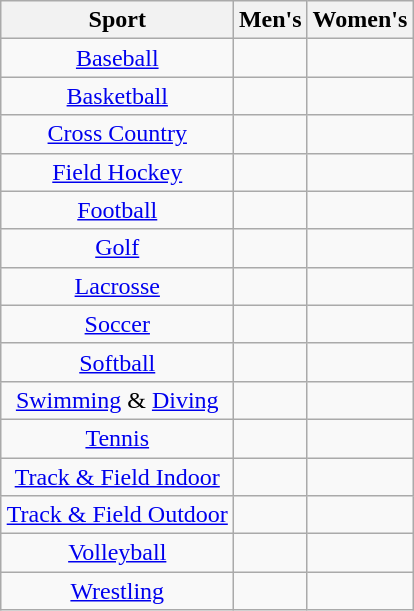<table class="wikitable" style="margin:auto; text-align:center">
<tr>
<th>Sport</th>
<th>Men's</th>
<th>Women's</th>
</tr>
<tr>
<td><a href='#'>Baseball</a></td>
<td></td>
<td></td>
</tr>
<tr>
<td><a href='#'>Basketball</a></td>
<td></td>
<td></td>
</tr>
<tr>
<td><a href='#'>Cross Country</a></td>
<td></td>
<td></td>
</tr>
<tr>
<td><a href='#'>Field Hockey</a></td>
<td></td>
<td></td>
</tr>
<tr>
<td><a href='#'>Football</a></td>
<td></td>
<td></td>
</tr>
<tr>
<td><a href='#'>Golf</a></td>
<td></td>
<td></td>
</tr>
<tr>
<td><a href='#'>Lacrosse</a></td>
<td></td>
<td></td>
</tr>
<tr>
<td><a href='#'>Soccer</a></td>
<td></td>
<td></td>
</tr>
<tr>
<td><a href='#'>Softball</a></td>
<td></td>
<td></td>
</tr>
<tr>
<td><a href='#'>Swimming</a> & <a href='#'>Diving</a></td>
<td></td>
<td></td>
</tr>
<tr>
<td><a href='#'>Tennis</a></td>
<td></td>
<td></td>
</tr>
<tr>
<td><a href='#'>Track & Field Indoor</a></td>
<td></td>
<td></td>
</tr>
<tr>
<td><a href='#'>Track & Field Outdoor</a></td>
<td></td>
<td></td>
</tr>
<tr>
<td><a href='#'>Volleyball</a></td>
<td></td>
<td></td>
</tr>
<tr>
<td><a href='#'>Wrestling</a></td>
<td></td>
<td></td>
</tr>
</table>
